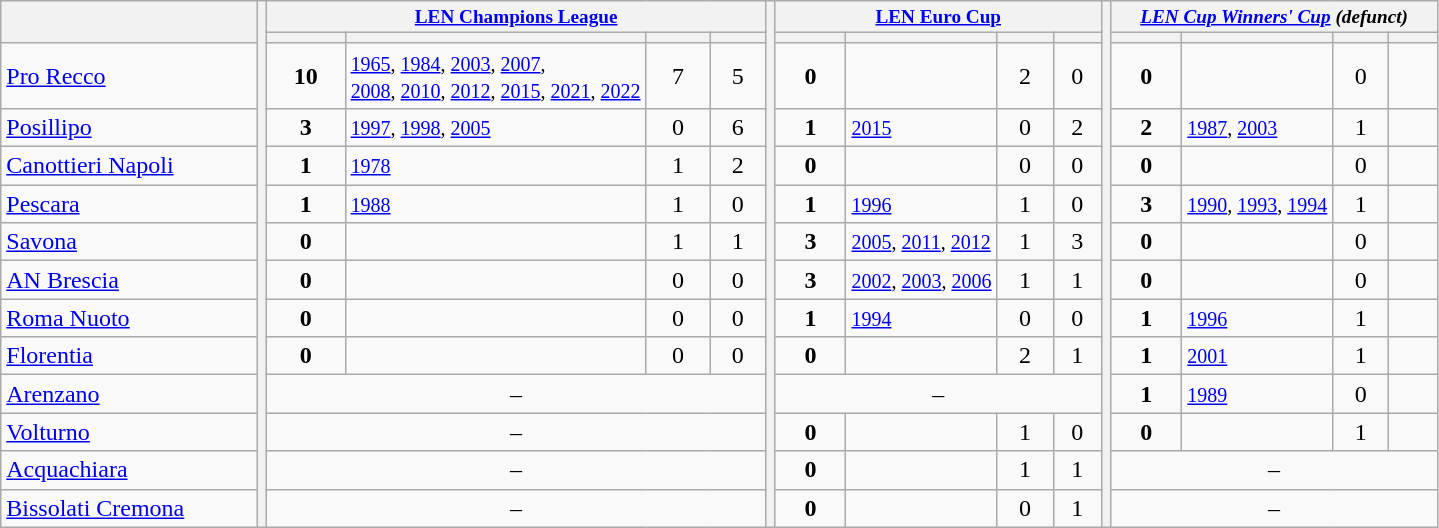<table class="wikitable" style="text-align:center">
<tr style="font-size:80%">
<th width=165; rowspan=2></th>
<th rowspan=14></th>
<th colspan=4> <a href='#'>LEN Champions League</a></th>
<th rowspan=14></th>
<th colspan=4> <a href='#'>LEN Euro Cup</a></th>
<th rowspan=14></th>
<th colspan=4><em><a href='#'>LEN Cup Winners' Cup</a> (defunct)</em></th>
</tr>
<tr>
<th width=45></th>
<th></th>
<th width=35></th>
<th width=30></th>
<th width=40></th>
<th></th>
<th width=30></th>
<th width=25></th>
<th width=40></th>
<th></th>
<th width=30></th>
<th width=25></th>
</tr>
<tr>
<td align=left><a href='#'>Pro Recco</a></td>
<td><strong>10</strong></td>
<td align=left><small><a href='#'>1965</a>, <a href='#'>1984</a>, <a href='#'>2003</a>, <a href='#'>2007</a>,<br><a href='#'>2008</a>, <a href='#'>2010</a>, <a href='#'>2012</a>, <a href='#'>2015</a>, <a href='#'>2021</a>, <a href='#'>2022</a></small></td>
<td>7</td>
<td>5</td>
<td><strong>0</strong></td>
<td align=left></td>
<td>2</td>
<td>0</td>
<td><strong>0</strong></td>
<td align=left></td>
<td>0</td>
<td></td>
</tr>
<tr>
<td align=left><a href='#'>Posillipo</a></td>
<td><strong>3</strong></td>
<td align=left><small><a href='#'>1997</a>, <a href='#'>1998</a>, <a href='#'>2005</a></small></td>
<td>0</td>
<td>6</td>
<td><strong>1</strong></td>
<td align=left><small><a href='#'>2015</a></small></td>
<td>0</td>
<td>2</td>
<td><strong>2</strong></td>
<td align=left><small><a href='#'>1987</a>, <a href='#'>2003</a></small></td>
<td>1</td>
<td></td>
</tr>
<tr>
<td align=left><a href='#'>Canottieri Napoli</a></td>
<td><strong>1</strong></td>
<td align=left><small><a href='#'>1978</a></small></td>
<td>1</td>
<td>2</td>
<td><strong>0</strong></td>
<td align=left></td>
<td>0</td>
<td>0</td>
<td><strong>0</strong></td>
<td align=left></td>
<td>0</td>
<td></td>
</tr>
<tr>
<td align=left><a href='#'>Pescara</a></td>
<td><strong>1</strong></td>
<td align=left><small><a href='#'>1988</a></small></td>
<td>1</td>
<td>0</td>
<td><strong>1</strong></td>
<td align=left><small><a href='#'>1996</a></small></td>
<td>1</td>
<td>0</td>
<td><strong>3</strong></td>
<td align=left><small><a href='#'>1990</a>, <a href='#'>1993</a>, <a href='#'>1994</a></small></td>
<td>1</td>
<td></td>
</tr>
<tr>
<td align=left><a href='#'>Savona</a></td>
<td><strong>0</strong></td>
<td align=left></td>
<td>1</td>
<td>1</td>
<td><strong>3</strong></td>
<td align=left><small><a href='#'>2005</a>, <a href='#'>2011</a>, <a href='#'>2012</a></small></td>
<td>1</td>
<td>3</td>
<td><strong>0</strong></td>
<td align=left></td>
<td>0</td>
<td></td>
</tr>
<tr>
<td align=left><a href='#'>AN Brescia</a></td>
<td><strong>0</strong></td>
<td align=left></td>
<td>0</td>
<td>0</td>
<td><strong>3</strong></td>
<td align=left><small><a href='#'>2002</a>, <a href='#'>2003</a>, <a href='#'>2006</a></small></td>
<td>1</td>
<td>1</td>
<td><strong>0</strong></td>
<td align=left></td>
<td>0</td>
<td></td>
</tr>
<tr>
<td align=left><a href='#'>Roma Nuoto</a></td>
<td><strong>0</strong></td>
<td align=left></td>
<td>0</td>
<td>0</td>
<td><strong>1</strong></td>
<td align=left><small><a href='#'>1994</a></small></td>
<td>0</td>
<td>0</td>
<td><strong>1</strong></td>
<td align=left><small><a href='#'>1996</a></small></td>
<td>1</td>
<td></td>
</tr>
<tr>
<td align=left><a href='#'>Florentia</a></td>
<td><strong>0</strong></td>
<td align=left></td>
<td>0</td>
<td>0</td>
<td><strong>0</strong></td>
<td align=left></td>
<td>2</td>
<td>1</td>
<td><strong>1</strong></td>
<td align=left><small><a href='#'>2001</a></small></td>
<td>1</td>
<td></td>
</tr>
<tr>
<td align=left><a href='#'>Arenzano</a></td>
<td colspan=4>–</td>
<td colspan=4>–</td>
<td><strong>1</strong></td>
<td align=left><small><a href='#'>1989</a></small></td>
<td>0</td>
<td></td>
</tr>
<tr>
<td align=left><a href='#'>Volturno</a></td>
<td colspan=4>–</td>
<td><strong>0</strong></td>
<td align=left></td>
<td>1</td>
<td>0</td>
<td><strong>0</strong></td>
<td align=left></td>
<td>1</td>
<td></td>
</tr>
<tr>
<td align=left><a href='#'>Acquachiara</a></td>
<td colspan=4>–</td>
<td><strong>0</strong></td>
<td align=left></td>
<td>1</td>
<td>1</td>
<td colspan=4>–</td>
</tr>
<tr>
<td align=left><a href='#'>Bissolati Cremona</a></td>
<td colspan=4>–</td>
<td><strong>0</strong></td>
<td align=left></td>
<td>0</td>
<td>1</td>
<td colspan=4>–</td>
</tr>
</table>
